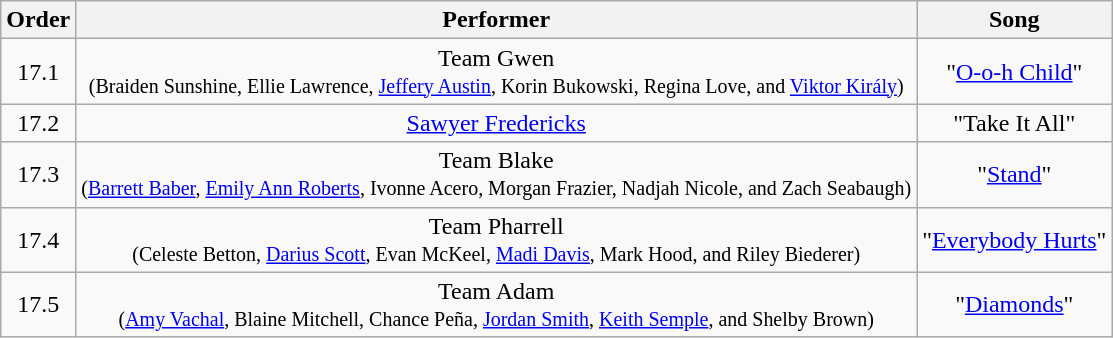<table class="wikitable" style="text-align:center;">
<tr>
<th>Order</th>
<th>Performer</th>
<th>Song</th>
</tr>
<tr>
<td>17.1</td>
<td>Team Gwen <br><small>(Braiden Sunshine, Ellie Lawrence, <a href='#'>Jeffery Austin</a>, Korin Bukowski, Regina Love, and <a href='#'>Viktor Király</a>) </small></td>
<td>"<a href='#'>O-o-h Child</a>"</td>
</tr>
<tr>
<td>17.2</td>
<td><a href='#'>Sawyer Fredericks</a></td>
<td>"Take It All"</td>
</tr>
<tr>
<td>17.3</td>
<td>Team Blake <br><small>(<a href='#'>Barrett Baber</a>, <a href='#'>Emily Ann Roberts</a>, Ivonne Acero, Morgan Frazier, Nadjah Nicole, and Zach Seabaugh) </small></td>
<td>"<a href='#'>Stand</a>"</td>
</tr>
<tr>
<td>17.4</td>
<td>Team Pharrell <br><small>(Celeste Betton, <a href='#'>Darius Scott</a>, Evan McKeel, <a href='#'>Madi Davis</a>, Mark Hood, and Riley Biederer) </small></td>
<td>"<a href='#'>Everybody Hurts</a>"</td>
</tr>
<tr>
<td>17.5</td>
<td>Team Adam<br><small>(<a href='#'>Amy Vachal</a>, Blaine Mitchell, Chance Peña, <a href='#'>Jordan Smith</a>, <a href='#'>Keith Semple</a>, and Shelby Brown)</small></td>
<td>"<a href='#'>Diamonds</a>"</td>
</tr>
</table>
